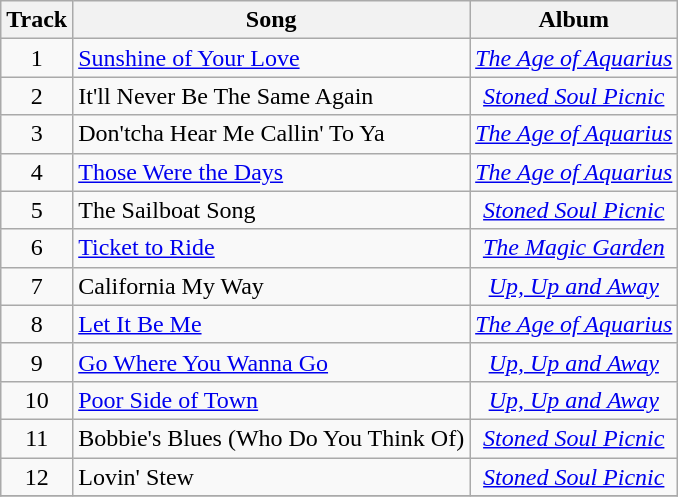<table class="wikitable" style=text-align:center;>
<tr>
<th>Track</th>
<th>Song</th>
<th>Album</th>
</tr>
<tr>
<td>1</td>
<td align=left><a href='#'>Sunshine of Your Love</a></td>
<td><a href='#'><em>The Age of Aquarius</em></a></td>
</tr>
<tr>
<td>2</td>
<td align=left>It'll Never Be The Same Again</td>
<td><a href='#'><em>Stoned Soul Picnic</em></a></td>
</tr>
<tr>
<td>3</td>
<td align=left>Don'tcha Hear Me Callin' To Ya</td>
<td><a href='#'><em>The Age of Aquarius</em></a></td>
</tr>
<tr>
<td>4</td>
<td align=left><a href='#'>Those Were the Days</a></td>
<td><a href='#'><em>The Age of Aquarius</em></a></td>
</tr>
<tr>
<td>5</td>
<td align=left>The Sailboat Song</td>
<td><a href='#'><em>Stoned Soul Picnic</em></a></td>
</tr>
<tr>
<td>6</td>
<td align=left><a href='#'>Ticket to Ride</a></td>
<td><em><a href='#'>The Magic Garden</a></em></td>
</tr>
<tr>
<td>7</td>
<td align=left>California My Way</td>
<td><a href='#'><em>Up, Up and Away</em></a></td>
</tr>
<tr>
<td>8</td>
<td align=left><a href='#'>Let It Be Me</a></td>
<td><a href='#'><em>The Age of Aquarius</em></a></td>
</tr>
<tr>
<td>9</td>
<td align=left><a href='#'>Go Where You Wanna Go</a></td>
<td><a href='#'><em>Up, Up and Away</em></a></td>
</tr>
<tr>
<td>10</td>
<td align=left><a href='#'>Poor Side of Town</a></td>
<td><a href='#'><em>Up, Up and Away</em></a></td>
</tr>
<tr>
<td>11</td>
<td align=left>Bobbie's Blues (Who Do You Think Of)</td>
<td><a href='#'><em>Stoned Soul Picnic</em></a></td>
</tr>
<tr>
<td>12</td>
<td align=left>Lovin' Stew</td>
<td><a href='#'><em>Stoned Soul Picnic</em></a></td>
</tr>
<tr>
</tr>
</table>
